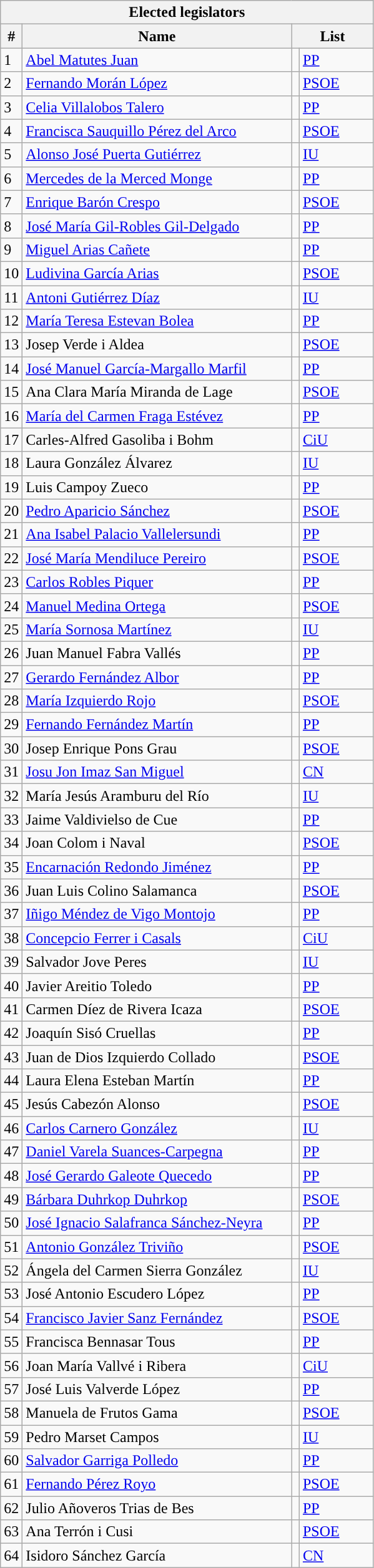<table class="wikitable sortable collapsible collapsed">
<tr background-color:#E9E9E9">
<th colspan="4">Elected legislators</th>
</tr>
<tr background-color:#E9E9E9">
<th width="10px">#</th>
<th width="280px">Name</th>
<th width="80px" colspan="2">List</th>
</tr>
<tr>
<td>1</td>
<td><a href='#'>Abel Matutes Juan</a></td>
<td width="1"></td>
<td><a href='#'>PP</a></td>
</tr>
<tr>
<td>2</td>
<td><a href='#'>Fernando Morán López</a></td>
<td></td>
<td><a href='#'>PSOE</a></td>
</tr>
<tr>
<td>3</td>
<td><a href='#'>Celia Villalobos Talero</a></td>
<td width="1"></td>
<td><a href='#'>PP</a></td>
</tr>
<tr>
<td>4</td>
<td><a href='#'>Francisca Sauquillo Pérez del Arco</a></td>
<td></td>
<td><a href='#'>PSOE</a></td>
</tr>
<tr>
<td>5</td>
<td><a href='#'>Alonso José Puerta Gutiérrez</a></td>
<td></td>
<td><a href='#'>IU</a></td>
</tr>
<tr>
<td>6</td>
<td><a href='#'>Mercedes de la Merced Monge</a></td>
<td width="1"></td>
<td><a href='#'>PP</a></td>
</tr>
<tr>
<td>7</td>
<td><a href='#'>Enrique Barón Crespo</a></td>
<td></td>
<td><a href='#'>PSOE</a></td>
</tr>
<tr>
<td>8</td>
<td><a href='#'>José María Gil-Robles Gil-Delgado</a></td>
<td width="1"></td>
<td><a href='#'>PP</a></td>
</tr>
<tr>
<td>9</td>
<td><a href='#'>Miguel Arias Cañete</a></td>
<td width="1"></td>
<td><a href='#'>PP</a></td>
</tr>
<tr>
<td>10</td>
<td><a href='#'>Ludivina García Arias</a></td>
<td></td>
<td><a href='#'>PSOE</a></td>
</tr>
<tr>
<td>11</td>
<td><a href='#'>Antoni Gutiérrez Díaz</a></td>
<td></td>
<td><a href='#'>IU</a></td>
</tr>
<tr>
<td>12</td>
<td><a href='#'>María Teresa Estevan Bolea</a></td>
<td width="1"></td>
<td><a href='#'>PP</a></td>
</tr>
<tr>
<td>13</td>
<td>Josep Verde i Aldea</td>
<td></td>
<td><a href='#'>PSOE</a></td>
</tr>
<tr>
<td>14</td>
<td><a href='#'>José Manuel García-Margallo Marfil</a></td>
<td width="1"></td>
<td><a href='#'>PP</a></td>
</tr>
<tr>
<td>15</td>
<td>Ana Clara María Miranda de Lage</td>
<td></td>
<td><a href='#'>PSOE</a></td>
</tr>
<tr>
<td>16</td>
<td><a href='#'>María del Carmen Fraga Estévez</a></td>
<td width="1"></td>
<td><a href='#'>PP</a></td>
</tr>
<tr>
<td>17</td>
<td>Carles-Alfred Gasoliba i Bohm</td>
<td></td>
<td><a href='#'>CiU</a></td>
</tr>
<tr>
<td>18</td>
<td>Laura González Álvarez</td>
<td></td>
<td><a href='#'>IU</a></td>
</tr>
<tr>
<td>19</td>
<td>Luis Campoy Zueco</td>
<td width="1"></td>
<td><a href='#'>PP</a></td>
</tr>
<tr>
<td>20</td>
<td><a href='#'>Pedro Aparicio Sánchez</a></td>
<td></td>
<td><a href='#'>PSOE</a></td>
</tr>
<tr>
<td>21</td>
<td><a href='#'>Ana Isabel Palacio Vallelersundi</a></td>
<td width="1"></td>
<td><a href='#'>PP</a></td>
</tr>
<tr>
<td>22</td>
<td><a href='#'>José María Mendiluce Pereiro</a></td>
<td></td>
<td><a href='#'>PSOE</a></td>
</tr>
<tr>
<td>23</td>
<td><a href='#'>Carlos Robles Piquer</a></td>
<td width="1"></td>
<td><a href='#'>PP</a></td>
</tr>
<tr>
<td>24</td>
<td><a href='#'>Manuel Medina Ortega</a></td>
<td></td>
<td><a href='#'>PSOE</a></td>
</tr>
<tr>
<td>25</td>
<td><a href='#'>María Sornosa Martínez</a></td>
<td></td>
<td><a href='#'>IU</a></td>
</tr>
<tr>
<td>26</td>
<td>Juan Manuel Fabra Vallés</td>
<td width="1"></td>
<td><a href='#'>PP</a></td>
</tr>
<tr>
<td>27</td>
<td><a href='#'>Gerardo Fernández Albor</a></td>
<td width="1"></td>
<td><a href='#'>PP</a></td>
</tr>
<tr>
<td>28</td>
<td><a href='#'>María Izquierdo Rojo</a></td>
<td></td>
<td><a href='#'>PSOE</a></td>
</tr>
<tr>
<td>29</td>
<td><a href='#'>Fernando Fernández Martín</a></td>
<td width="1"></td>
<td><a href='#'>PP</a></td>
</tr>
<tr>
<td>30</td>
<td>Josep Enrique Pons Grau</td>
<td></td>
<td><a href='#'>PSOE</a></td>
</tr>
<tr>
<td>31</td>
<td><a href='#'>Josu Jon Imaz San Miguel</a></td>
<td></td>
<td><a href='#'>CN</a></td>
</tr>
<tr>
<td>32</td>
<td>María Jesús Aramburu del Río</td>
<td></td>
<td><a href='#'>IU</a></td>
</tr>
<tr>
<td>33</td>
<td>Jaime Valdivielso de Cue</td>
<td width="1"></td>
<td><a href='#'>PP</a></td>
</tr>
<tr>
<td>34</td>
<td>Joan Colom i Naval</td>
<td></td>
<td><a href='#'>PSOE</a></td>
</tr>
<tr>
<td>35</td>
<td><a href='#'>Encarnación Redondo Jiménez</a></td>
<td width="1"></td>
<td><a href='#'>PP</a></td>
</tr>
<tr>
<td>36</td>
<td>Juan Luis Colino Salamanca</td>
<td></td>
<td><a href='#'>PSOE</a></td>
</tr>
<tr>
<td>37</td>
<td><a href='#'>Iñigo Méndez de Vigo Montojo</a></td>
<td width="1"></td>
<td><a href='#'>PP</a></td>
</tr>
<tr>
<td>38</td>
<td><a href='#'>Concepcio Ferrer i Casals</a></td>
<td></td>
<td><a href='#'>CiU</a></td>
</tr>
<tr>
<td>39</td>
<td>Salvador Jove Peres</td>
<td></td>
<td><a href='#'>IU</a></td>
</tr>
<tr>
<td>40</td>
<td>Javier Areitio Toledo</td>
<td width="1"></td>
<td><a href='#'>PP</a></td>
</tr>
<tr>
<td>41</td>
<td>Carmen Díez de Rivera Icaza</td>
<td></td>
<td><a href='#'>PSOE</a></td>
</tr>
<tr>
<td>42</td>
<td>Joaquín Sisó Cruellas</td>
<td width="1"></td>
<td><a href='#'>PP</a></td>
</tr>
<tr>
<td>43</td>
<td>Juan de Dios Izquierdo Collado</td>
<td></td>
<td><a href='#'>PSOE</a></td>
</tr>
<tr>
<td>44</td>
<td>Laura Elena Esteban Martín</td>
<td width="1"></td>
<td><a href='#'>PP</a></td>
</tr>
<tr>
<td>45</td>
<td>Jesús Cabezón Alonso</td>
<td></td>
<td><a href='#'>PSOE</a></td>
</tr>
<tr>
<td>46</td>
<td><a href='#'>Carlos Carnero González</a></td>
<td></td>
<td><a href='#'>IU</a></td>
</tr>
<tr>
<td>47</td>
<td><a href='#'>Daniel Varela Suances-Carpegna</a></td>
<td width="1"></td>
<td><a href='#'>PP</a></td>
</tr>
<tr>
<td>48</td>
<td><a href='#'>José Gerardo Galeote Quecedo</a></td>
<td width="1"></td>
<td><a href='#'>PP</a></td>
</tr>
<tr>
<td>49</td>
<td><a href='#'>Bárbara Duhrkop Duhrkop</a></td>
<td></td>
<td><a href='#'>PSOE</a></td>
</tr>
<tr>
<td>50</td>
<td><a href='#'>José Ignacio Salafranca Sánchez-Neyra</a></td>
<td width="1"></td>
<td><a href='#'>PP</a></td>
</tr>
<tr>
<td>51</td>
<td><a href='#'>Antonio González Triviño</a></td>
<td></td>
<td><a href='#'>PSOE</a></td>
</tr>
<tr>
<td>52</td>
<td>Ángela del Carmen Sierra González</td>
<td></td>
<td><a href='#'>IU</a></td>
</tr>
<tr>
<td>53</td>
<td>José Antonio Escudero López</td>
<td width="1"></td>
<td><a href='#'>PP</a></td>
</tr>
<tr>
<td>54</td>
<td><a href='#'>Francisco Javier Sanz Fernández</a></td>
<td></td>
<td><a href='#'>PSOE</a></td>
</tr>
<tr>
<td>55</td>
<td>Francisca Bennasar Tous</td>
<td width="1"></td>
<td><a href='#'>PP</a></td>
</tr>
<tr>
<td>56</td>
<td>Joan María Vallvé i Ribera</td>
<td></td>
<td><a href='#'>CiU</a></td>
</tr>
<tr>
<td>57</td>
<td>José Luis Valverde López</td>
<td width="1"></td>
<td><a href='#'>PP</a></td>
</tr>
<tr>
<td>58</td>
<td>Manuela de Frutos Gama</td>
<td></td>
<td><a href='#'>PSOE</a></td>
</tr>
<tr>
<td>59</td>
<td>Pedro Marset Campos</td>
<td></td>
<td><a href='#'>IU</a></td>
</tr>
<tr>
<td>60</td>
<td><a href='#'>Salvador Garriga Polledo</a></td>
<td width="1"></td>
<td><a href='#'>PP</a></td>
</tr>
<tr>
<td>61</td>
<td><a href='#'>Fernando Pérez Royo</a></td>
<td></td>
<td><a href='#'>PSOE</a></td>
</tr>
<tr>
<td>62</td>
<td>Julio Añoveros Trias de Bes</td>
<td width="1"></td>
<td><a href='#'>PP</a></td>
</tr>
<tr>
<td>63</td>
<td>Ana Terrón i Cusi</td>
<td></td>
<td><a href='#'>PSOE</a></td>
</tr>
<tr>
<td>64</td>
<td>Isidoro Sánchez García</td>
<td></td>
<td><a href='#'>CN</a></td>
</tr>
</table>
